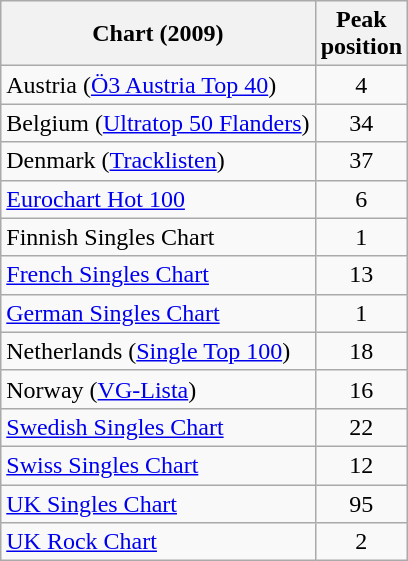<table class="wikitable sortable">
<tr>
<th>Chart (2009)</th>
<th>Peak<br>position</th>
</tr>
<tr>
<td>Austria (<a href='#'>Ö3 Austria Top 40</a>)</td>
<td align="center">4</td>
</tr>
<tr>
<td>Belgium (<a href='#'>Ultratop 50 Flanders</a>)</td>
<td align="center">34</td>
</tr>
<tr>
<td>Denmark (<a href='#'>Tracklisten</a>)</td>
<td align="center">37</td>
</tr>
<tr>
<td><a href='#'>Eurochart Hot 100</a></td>
<td align="center">6</td>
</tr>
<tr>
<td>Finnish Singles Chart</td>
<td align="center">1</td>
</tr>
<tr>
<td><a href='#'>French Singles Chart</a></td>
<td align="center">13</td>
</tr>
<tr>
<td><a href='#'>German Singles Chart</a></td>
<td align="center">1</td>
</tr>
<tr>
<td>Netherlands (<a href='#'>Single Top 100</a>)</td>
<td align="center">18</td>
</tr>
<tr>
<td>Norway (<a href='#'>VG-Lista</a>)</td>
<td align="center">16</td>
</tr>
<tr>
<td><a href='#'>Swedish Singles Chart</a></td>
<td align="center">22</td>
</tr>
<tr>
<td><a href='#'>Swiss Singles Chart</a></td>
<td align="center">12</td>
</tr>
<tr>
<td><a href='#'>UK Singles Chart</a></td>
<td align="center">95</td>
</tr>
<tr>
<td><a href='#'>UK Rock Chart</a></td>
<td align="center">2</td>
</tr>
</table>
